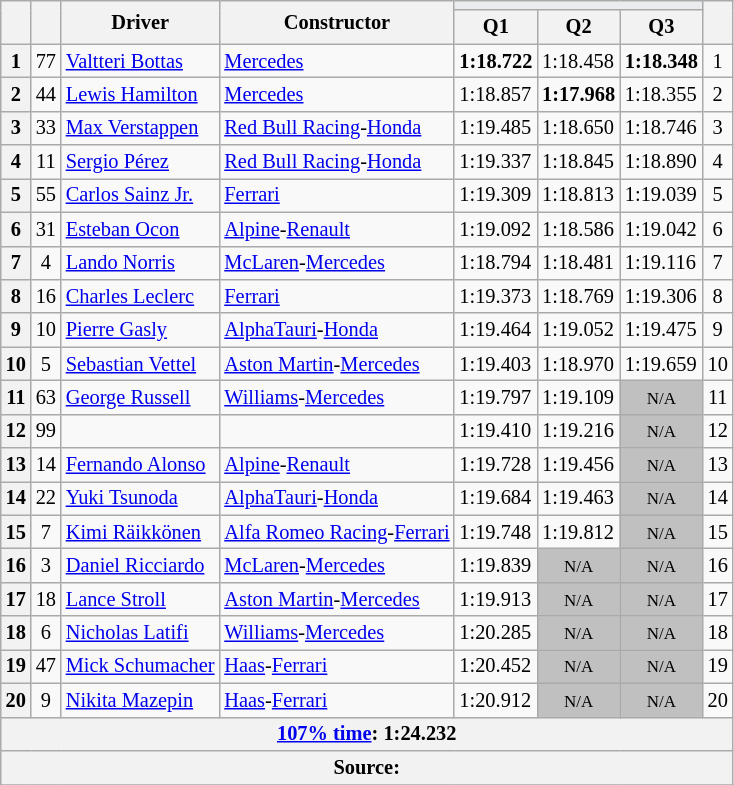<table class="wikitable sortable" style="font-size: 85%;">
<tr>
<th rowspan="2"></th>
<th rowspan="2"></th>
<th rowspan="2">Driver</th>
<th rowspan="2">Constructor</th>
<th colspan="3" style="background:#eaecf0; text-align:center;"></th>
<th rowspan="2"></th>
</tr>
<tr>
<th scope="col">Q1</th>
<th scope="col">Q2</th>
<th scope="col">Q3</th>
</tr>
<tr>
<th scope="row">1</th>
<td align="center">77</td>
<td data-sort-value="bot"> <a href='#'>Valtteri Bottas</a></td>
<td><a href='#'>Mercedes</a></td>
<td><strong>1:18.722</strong></td>
<td>1:18.458</td>
<td><strong>1:18.348</strong></td>
<td align="center">1</td>
</tr>
<tr>
<th scope="row">2</th>
<td align="center">44</td>
<td data-sort-value="ham"> <a href='#'>Lewis Hamilton</a></td>
<td><a href='#'>Mercedes</a></td>
<td>1:18.857</td>
<td><strong>1:17.968</strong></td>
<td>1:18.355</td>
<td align="center">2</td>
</tr>
<tr>
<th scope="row">3</th>
<td align="center">33</td>
<td data-sort-value="ver"> <a href='#'>Max Verstappen</a></td>
<td><a href='#'>Red Bull Racing</a>-<a href='#'>Honda</a></td>
<td>1:19.485</td>
<td>1:18.650</td>
<td>1:18.746</td>
<td align="center">3</td>
</tr>
<tr>
<th scope="row">4</th>
<td align="center">11</td>
<td data-sort-value="per"> <a href='#'>Sergio Pérez</a></td>
<td><a href='#'>Red Bull Racing</a>-<a href='#'>Honda</a></td>
<td>1:19.337</td>
<td>1:18.845</td>
<td>1:18.890</td>
<td align="center">4</td>
</tr>
<tr>
<th scope="row">5</th>
<td align="center">55</td>
<td data-sort-value="sai"> <a href='#'>Carlos Sainz Jr.</a></td>
<td><a href='#'>Ferrari</a></td>
<td>1:19.309</td>
<td>1:18.813</td>
<td>1:19.039</td>
<td align="center">5</td>
</tr>
<tr>
<th scope="row">6</th>
<td align="center">31</td>
<td data-sort-value="oco"> <a href='#'>Esteban Ocon</a></td>
<td><a href='#'>Alpine</a>-<a href='#'>Renault</a></td>
<td>1:19.092</td>
<td>1:18.586</td>
<td>1:19.042</td>
<td align="center">6</td>
</tr>
<tr>
<th scope="row">7</th>
<td align="center">4</td>
<td data-sort-value="nor"> <a href='#'>Lando Norris</a></td>
<td><a href='#'>McLaren</a>-<a href='#'>Mercedes</a></td>
<td>1:18.794</td>
<td>1:18.481</td>
<td>1:19.116</td>
<td align="center">7</td>
</tr>
<tr>
<th scope="row">8</th>
<td align="center">16</td>
<td data-sort-value="lec"> <a href='#'>Charles Leclerc</a></td>
<td><a href='#'>Ferrari</a></td>
<td>1:19.373</td>
<td>1:18.769</td>
<td>1:19.306</td>
<td align="center">8</td>
</tr>
<tr>
<th scope="row">9</th>
<td align="center">10</td>
<td data-sort-value="gas"> <a href='#'>Pierre Gasly</a></td>
<td><a href='#'>AlphaTauri</a>-<a href='#'>Honda</a></td>
<td>1:19.464</td>
<td>1:19.052</td>
<td>1:19.475</td>
<td align="center">9</td>
</tr>
<tr>
<th scope="row">10</th>
<td align="center">5</td>
<td data-sort-value="vet"> <a href='#'>Sebastian Vettel</a></td>
<td><a href='#'>Aston Martin</a>-<a href='#'>Mercedes</a></td>
<td>1:19.403</td>
<td>1:18.970</td>
<td>1:19.659</td>
<td align="center">10</td>
</tr>
<tr>
<th scope="row">11</th>
<td align="center">63</td>
<td data-sort-value="rus"> <a href='#'>George Russell</a></td>
<td><a href='#'>Williams</a>-<a href='#'>Mercedes</a></td>
<td>1:19.797</td>
<td>1:19.109</td>
<td style="background: silver" align="center" data-sort-value="11"><small>N/A</small></td>
<td align="center">11</td>
</tr>
<tr>
<th scope="row">12</th>
<td align="center">99</td>
<td data-sort-value="gio"></td>
<td></td>
<td>1:19.410</td>
<td>1:19.216</td>
<td style="background: silver" align="center" data-sort-value="12"><small>N/A</small></td>
<td align="center">12</td>
</tr>
<tr>
<th scope="row">13</th>
<td align="center">14</td>
<td data-sort-value="alo"> <a href='#'>Fernando Alonso</a></td>
<td><a href='#'>Alpine</a>-<a href='#'>Renault</a></td>
<td>1:19.728</td>
<td>1:19.456</td>
<td style="background: silver" align="center" data-sort-value="13"><small>N/A</small></td>
<td align="center">13</td>
</tr>
<tr>
<th scope="row">14</th>
<td align="center">22</td>
<td data-sort-value="tsu"> <a href='#'>Yuki Tsunoda</a></td>
<td><a href='#'>AlphaTauri</a>-<a href='#'>Honda</a></td>
<td>1:19.684</td>
<td>1:19.463</td>
<td style="background: silver" align="center" data-sort-value="14"><small>N/A</small></td>
<td align="center">14</td>
</tr>
<tr>
<th scope="row">15</th>
<td align="center">7</td>
<td data-sort-value="rai"> <a href='#'>Kimi Räikkönen</a></td>
<td><a href='#'>Alfa Romeo Racing</a>-<a href='#'>Ferrari</a></td>
<td>1:19.748</td>
<td>1:19.812</td>
<td style="background: silver" align="center" data-sort-value="15"><small>N/A</small></td>
<td align="center">15</td>
</tr>
<tr>
<th scope="row">16</th>
<td align="center">3</td>
<td data-sort-value="ric"> <a href='#'>Daniel Ricciardo</a></td>
<td><a href='#'>McLaren</a>-<a href='#'>Mercedes</a></td>
<td>1:19.839</td>
<td style="background: silver" align="center" data-sort-value="16"><small>N/A</small></td>
<td style="background: silver" align="center" data-sort-value="16"><small>N/A</small></td>
<td align="center">16</td>
</tr>
<tr>
<th scope="row">17</th>
<td align="center">18</td>
<td data-sort-value="str"> <a href='#'>Lance Stroll</a></td>
<td><a href='#'>Aston Martin</a>-<a href='#'>Mercedes</a></td>
<td>1:19.913</td>
<td style="background: silver" align="center" data-sort-value="17"><small>N/A</small></td>
<td style="background: silver" align="center" data-sort-value="17"><small>N/A</small></td>
<td align="center">17</td>
</tr>
<tr>
<th scope="row">18</th>
<td align="center">6</td>
<td data-sort-value="lat"> <a href='#'>Nicholas Latifi</a></td>
<td><a href='#'>Williams</a>-<a href='#'>Mercedes</a></td>
<td>1:20.285</td>
<td style="background: silver" align="center" data-sort-value="18"><small>N/A</small></td>
<td style="background: silver" align="center" data-sort-value="18"><small>N/A</small></td>
<td align="center">18</td>
</tr>
<tr>
<th scope="row">19</th>
<td align="center">47</td>
<td data-sort-value="sch"> <a href='#'>Mick Schumacher</a></td>
<td><a href='#'>Haas</a>-<a href='#'>Ferrari</a></td>
<td>1:20.452</td>
<td style="background: silver" align="center" data-sort-value="19"><small>N/A</small></td>
<td style="background: silver" align="center" data-sort-value="19"><small>N/A</small></td>
<td align="center">19</td>
</tr>
<tr>
<th scope="row">20</th>
<td align="center">9</td>
<td data-sort-value="maz"><a href='#'>Nikita Mazepin</a></td>
<td><a href='#'>Haas</a>-<a href='#'>Ferrari</a></td>
<td>1:20.912</td>
<td style="background: silver" align="center" data-sort-value="20"><small>N/A</small></td>
<td style="background: silver" align="center" data-sort-value="20"><small>N/A</small></td>
<td align="center">20</td>
</tr>
<tr>
<th colspan="8"><a href='#'>107% time</a>: 1:24.232</th>
</tr>
<tr>
<th colspan="8">Source:</th>
</tr>
<tr>
</tr>
</table>
